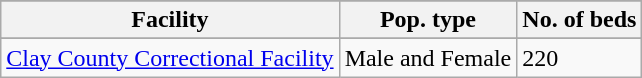<table class="wikitable sortable collapsible" border="1">
<tr>
</tr>
<tr>
<th scope="col">Facility</th>
<th scope="col">Pop. type</th>
<th scope="col">No. of beds</th>
</tr>
<tr>
</tr>
<tr>
<td><a href='#'>Clay County Correctional Facility</a></td>
<td>Male and Female</td>
<td>220</td>
</tr>
</table>
